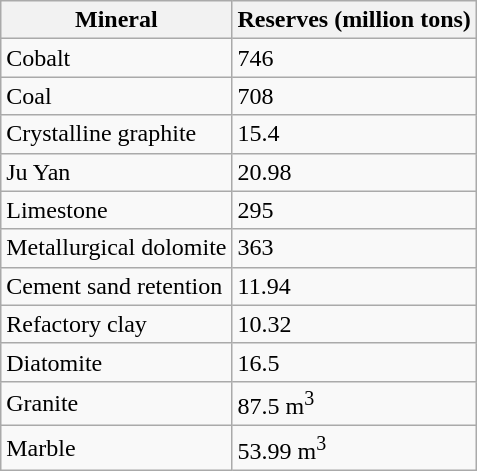<table class="wikitable">
<tr>
<th>Mineral</th>
<th>Reserves (million tons)</th>
</tr>
<tr>
<td>Cobalt</td>
<td>746</td>
</tr>
<tr>
<td>Coal</td>
<td>708</td>
</tr>
<tr>
<td>Crystalline graphite</td>
<td>15.4</td>
</tr>
<tr>
<td>Ju Yan</td>
<td>20.98</td>
</tr>
<tr>
<td>Limestone</td>
<td>295</td>
</tr>
<tr>
<td>Metallurgical dolomite</td>
<td>363</td>
</tr>
<tr>
<td>Cement sand retention</td>
<td>11.94</td>
</tr>
<tr>
<td>Refactory clay</td>
<td>10.32</td>
</tr>
<tr>
<td>Diatomite</td>
<td>16.5</td>
</tr>
<tr>
<td>Granite</td>
<td>87.5 m<sup>3</sup></td>
</tr>
<tr>
<td>Marble</td>
<td>53.99 m<sup>3</sup></td>
</tr>
</table>
